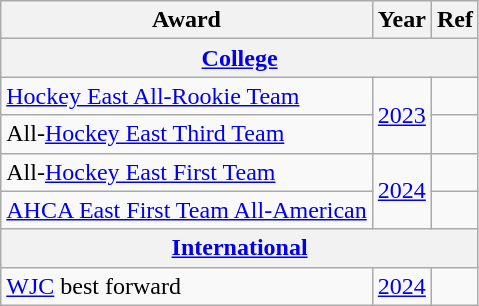<table class="wikitable">
<tr>
<th>Award</th>
<th>Year</th>
<th>Ref</th>
</tr>
<tr>
<th colspan="3"><a href='#'>College</a></th>
</tr>
<tr>
<td><a href='#'>Hockey East All-Rookie Team</a></td>
<td rowspan="2"><a href='#'>2023</a></td>
<td></td>
</tr>
<tr>
<td>All-<a href='#'>Hockey East Third Team</a></td>
<td></td>
</tr>
<tr>
<td>All-<a href='#'>Hockey East First Team</a></td>
<td rowspan="2"><a href='#'>2024</a></td>
<td></td>
</tr>
<tr>
<td><a href='#'>AHCA East First Team All-American</a></td>
<td></td>
</tr>
<tr>
<th colspan="3"><a href='#'>International</a></th>
</tr>
<tr>
<td><a href='#'>WJC</a> best forward</td>
<td><a href='#'>2024</a></td>
<td></td>
</tr>
</table>
